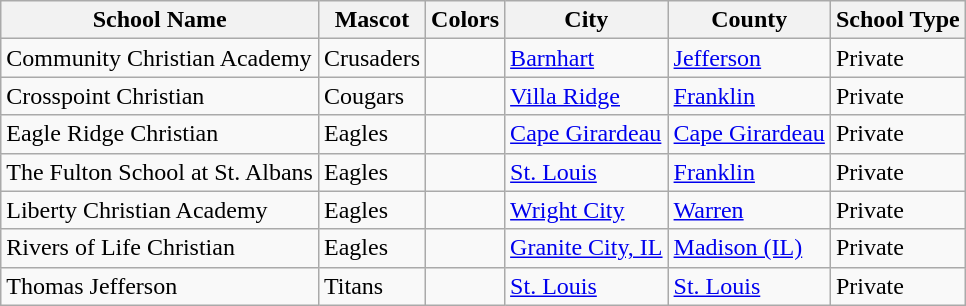<table class="wikitable">
<tr>
<th>School Name</th>
<th>Mascot</th>
<th>Colors</th>
<th>City</th>
<th>County</th>
<th>School Type</th>
</tr>
<tr>
<td>Community Christian Academy</td>
<td>Crusaders</td>
<td></td>
<td><a href='#'>Barnhart</a></td>
<td><a href='#'>Jefferson</a></td>
<td>Private</td>
</tr>
<tr>
<td>Crosspoint Christian</td>
<td>Cougars</td>
<td></td>
<td><a href='#'>Villa Ridge</a></td>
<td><a href='#'>Franklin</a></td>
<td>Private</td>
</tr>
<tr>
<td>Eagle Ridge Christian</td>
<td>Eagles</td>
<td></td>
<td><a href='#'>Cape Girardeau</a></td>
<td><a href='#'>Cape Girardeau</a></td>
<td>Private</td>
</tr>
<tr>
<td>The Fulton School at St. Albans</td>
<td>Eagles</td>
<td></td>
<td><a href='#'>St. Louis</a></td>
<td><a href='#'>Franklin</a></td>
<td>Private</td>
</tr>
<tr>
<td>Liberty Christian Academy</td>
<td>Eagles</td>
<td></td>
<td><a href='#'>Wright City</a></td>
<td><a href='#'>Warren</a></td>
<td>Private</td>
</tr>
<tr>
<td>Rivers of Life Christian</td>
<td>Eagles</td>
<td></td>
<td><a href='#'>Granite City, IL</a></td>
<td><a href='#'>Madison (IL)</a></td>
<td>Private</td>
</tr>
<tr>
<td>Thomas Jefferson</td>
<td>Titans</td>
<td></td>
<td><a href='#'>St. Louis</a></td>
<td><a href='#'>St. Louis</a></td>
<td>Private</td>
</tr>
</table>
